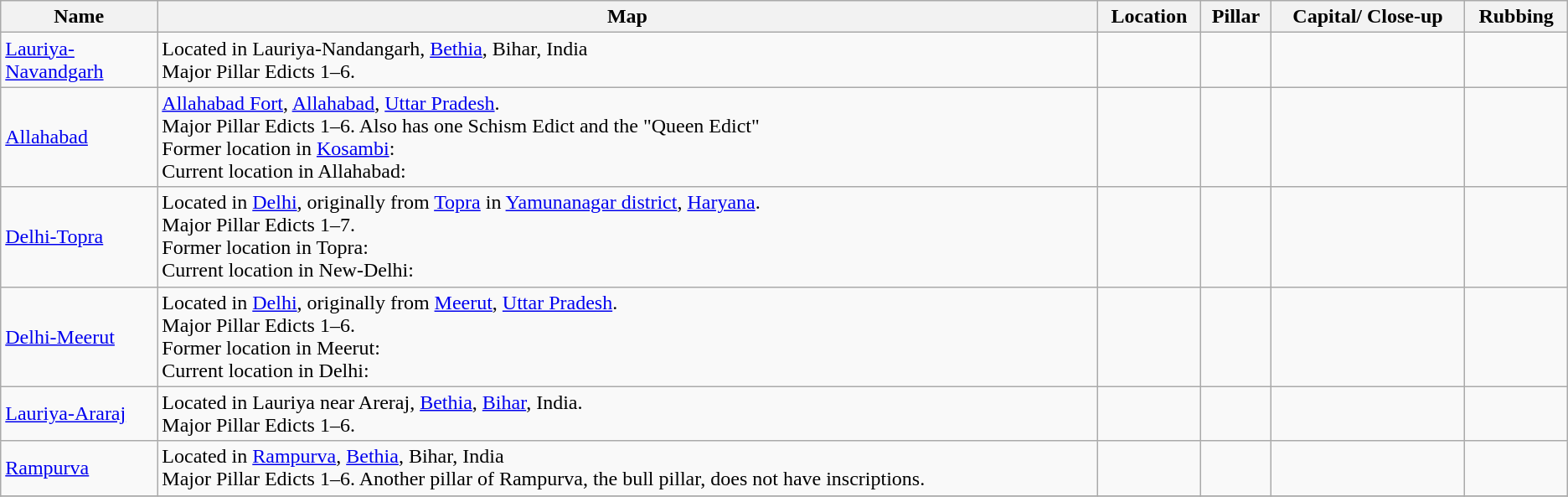<table class = "wikitable center">
<tr>
<th scope = "col" width = "10%">Name</th>
<th scope = "col">Map</th>
<th scope = "col">Location</th>
<th scope = "col">Pillar</th>
<th scope = "col">Capital/ Close-up</th>
<th scope = "col">Rubbing</th>
</tr>
<tr>
<td><a href='#'>Lauriya-Navandgarh</a></td>
<td>Located in Lauriya-Nandangarh, <a href='#'>Bethia</a>, Bihar, India  <br>Major Pillar Edicts 1–6.<br></td>
<td><br></td>
<td></td>
<td></td>
<td></td>
</tr>
<tr>
<td><a href='#'>Allahabad</a></td>
<td><a href='#'>Allahabad Fort</a>, <a href='#'>Allahabad</a>, <a href='#'>Uttar Pradesh</a>.<br>Major Pillar Edicts 1–6. Also has one Schism Edict and the "Queen Edict"<br>Former location in <a href='#'>Kosambi</a>: <br>Current location in Allahabad: </td>
<td><br></td>
<td></td>
<td></td>
<td></td>
</tr>
<tr>
<td><a href='#'>Delhi-Topra</a></td>
<td>Located in <a href='#'>Delhi</a>, originally from <a href='#'>Topra</a> in <a href='#'>Yamunanagar district</a>, <a href='#'>Haryana</a>.<br>Major Pillar Edicts 1–7.<br>Former location in Topra: <br>Current location in New-Delhi: </td>
<td><br></td>
<td></td>
<td></td>
<td></td>
</tr>
<tr>
<td><a href='#'>Delhi-Meerut</a></td>
<td>Located in <a href='#'>Delhi</a>, originally from <a href='#'>Meerut</a>, <a href='#'>Uttar Pradesh</a>.<br>Major Pillar Edicts 1–6.<br>Former location in Meerut: <br>Current location in Delhi: </td>
<td><br></td>
<td></td>
<td></td>
<td></td>
</tr>
<tr>
<td><a href='#'>Lauriya-Araraj</a></td>
<td>Located in Lauriya near Areraj, <a href='#'>Bethia</a>, <a href='#'>Bihar</a>, India.<br>Major Pillar Edicts 1–6.<br></td>
<td><br></td>
<td></td>
<td></td>
<td></td>
</tr>
<tr>
<td><a href='#'>Rampurva</a></td>
<td>Located in <a href='#'>Rampurva</a>, <a href='#'>Bethia</a>, Bihar, India <br>Major Pillar Edicts 1–6. Another pillar of Rampurva, the bull pillar, does not have inscriptions.<br></td>
<td><br></td>
<td></td>
<td></td>
<td></td>
</tr>
<tr>
</tr>
</table>
